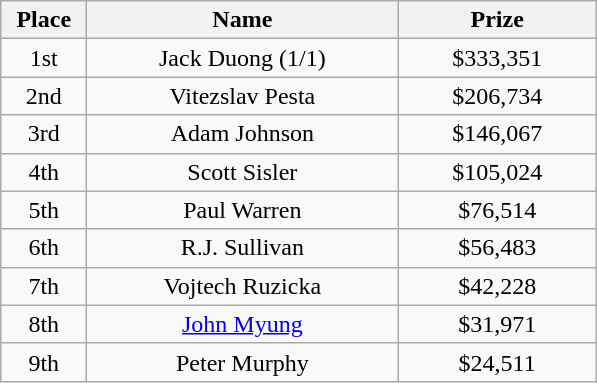<table class="wikitable">
<tr>
<th width="50">Place</th>
<th width="200">Name</th>
<th width="125">Prize</th>
</tr>
<tr>
<td align = "center">1st</td>
<td align = "center">Jack Duong (1/1)</td>
<td align = "center">$333,351</td>
</tr>
<tr>
<td align = "center">2nd</td>
<td align = "center">Vitezslav Pesta</td>
<td align = "center">$206,734</td>
</tr>
<tr>
<td align = "center">3rd</td>
<td align = "center">Adam Johnson</td>
<td align = "center">$146,067</td>
</tr>
<tr>
<td align = "center">4th</td>
<td align = "center">Scott Sisler</td>
<td align = "center">$105,024</td>
</tr>
<tr>
<td align = "center">5th</td>
<td align = "center">Paul Warren</td>
<td align = "center">$76,514</td>
</tr>
<tr>
<td align = "center">6th</td>
<td align = "center">R.J. Sullivan</td>
<td align = "center">$56,483</td>
</tr>
<tr>
<td align = "center">7th</td>
<td align = "center">Vojtech Ruzicka</td>
<td align = "center">$42,228</td>
</tr>
<tr>
<td align = "center">8th</td>
<td align = "center"><a href='#'>John Myung</a></td>
<td align = "center">$31,971</td>
</tr>
<tr>
<td align = "center">9th</td>
<td align = "center">Peter Murphy</td>
<td align = "center">$24,511</td>
</tr>
</table>
